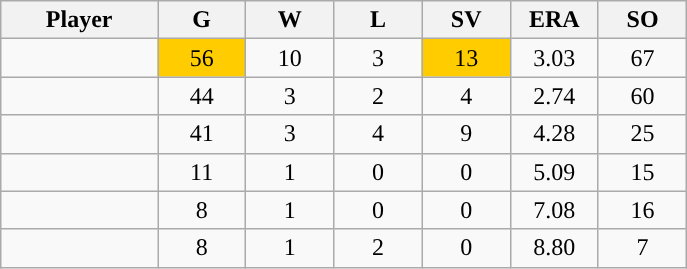<table class="wikitable sortable">
<tr>
<th bgcolor="#DDDDFF" width="16%">Player</th>
<th bgcolor="#DDDDFF" width="9%">G</th>
<th bgcolor="#DDDDFF" width="9%">W</th>
<th bgcolor="#DDDDFF" width="9%">L</th>
<th bgcolor="#DDDDFF" width="9%">SV</th>
<th bgcolor="#DDDDFF" width="9%">ERA</th>
<th bgcolor="#DDDDFF" width="9%">SO</th>
</tr>
<tr align="center">
<td></td>
<td style="background:#fc0;">56</td>
<td>10</td>
<td>3</td>
<td style="background:#fc0;">13</td>
<td>3.03</td>
<td>67</td>
</tr>
<tr align="center">
<td></td>
<td>44</td>
<td>3</td>
<td>2</td>
<td>4</td>
<td>2.74</td>
<td>60</td>
</tr>
<tr align="center">
<td></td>
<td>41</td>
<td>3</td>
<td>4</td>
<td>9</td>
<td>4.28</td>
<td>25</td>
</tr>
<tr align="center">
<td></td>
<td>11</td>
<td>1</td>
<td>0</td>
<td>0</td>
<td>5.09</td>
<td>15</td>
</tr>
<tr align="center">
<td></td>
<td>8</td>
<td>1</td>
<td>0</td>
<td>0</td>
<td>7.08</td>
<td>16</td>
</tr>
<tr align="center">
<td></td>
<td>8</td>
<td>1</td>
<td>2</td>
<td>0</td>
<td>8.80</td>
<td>7</td>
</tr>
</table>
